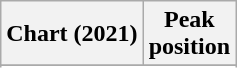<table class="wikitable sortable plainrowheaders" style="text-align:center">
<tr>
<th scope="col">Chart (2021)</th>
<th scope="col">Peak<br>position</th>
</tr>
<tr>
</tr>
<tr>
</tr>
</table>
